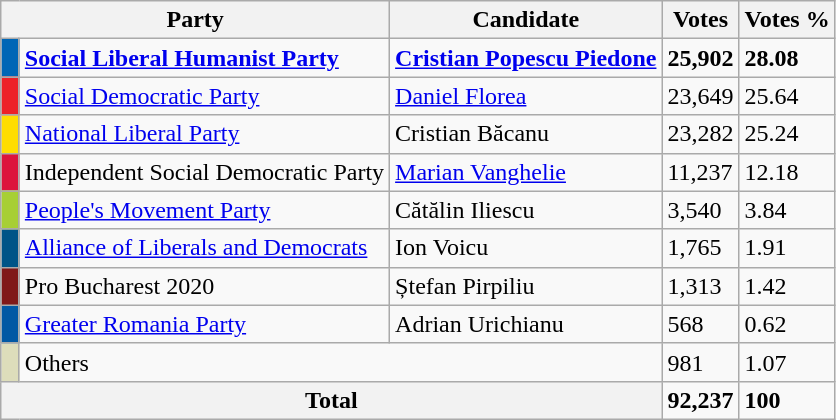<table class="wikitable">
<tr>
<th colspan="2">Party</th>
<th>Candidate</th>
<th>Votes</th>
<th>Votes %</th>
</tr>
<tr>
<td style="background:#0066B6;" width="5"></td>
<td><strong><a href='#'>Social Liberal Humanist Party</a></strong></td>
<td><strong><a href='#'>Cristian Popescu Piedone</a></strong></td>
<td><strong>25,902</strong></td>
<td><strong>28.08</strong></td>
</tr>
<tr>
<td style="background:#ed2128;" width="5"></td>
<td><a href='#'>Social Democratic Party</a></td>
<td><a href='#'>Daniel Florea</a></td>
<td>23,649</td>
<td>25.64</td>
</tr>
<tr>
<td style="background:#ffdd00;" width="5"></td>
<td><a href='#'>National Liberal Party</a></td>
<td>Cristian Băcanu</td>
<td>23,282</td>
<td>25.24</td>
</tr>
<tr>
<td style="background:#DC143C;" width="5"></td>
<td>Independent Social Democratic Party</td>
<td><a href='#'>Marian Vanghelie</a></td>
<td>11,237</td>
<td>12.18</td>
</tr>
<tr>
<td style="background:#a7cf35;" width="5"></td>
<td><a href='#'>People's Movement Party</a></td>
<td>Cătălin Iliescu</td>
<td>3,540</td>
<td>3.84</td>
</tr>
<tr>
<td style="background:#005487;" width="5"></td>
<td><a href='#'>Alliance of Liberals and Democrats</a></td>
<td>Ion Voicu</td>
<td>1,765</td>
<td>1.91</td>
</tr>
<tr>
<td style="background:#801818;" width="5"></td>
<td>Pro Bucharest 2020</td>
<td>Ștefan Pirpiliu</td>
<td>1,313</td>
<td>1.42</td>
</tr>
<tr>
<td style="background:#0258A4;" width="5"></td>
<td><a href='#'>Greater Romania Party</a></td>
<td>Adrian Urichianu</td>
<td>568</td>
<td>0.62</td>
</tr>
<tr>
<td style="background:#ddddbb;" width="5"></td>
<td colspan="2">Others</td>
<td>981</td>
<td>1.07</td>
</tr>
<tr>
<th colspan="3">Total</th>
<td><strong>92,237</strong></td>
<td><strong>100</strong></td>
</tr>
</table>
